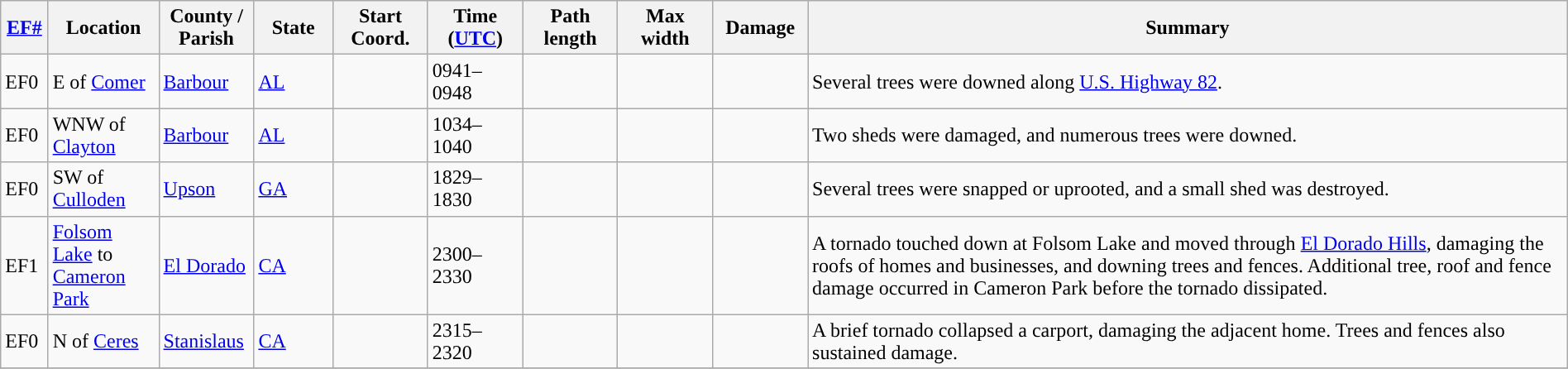<table class="wikitable sortable" style="width:100%;">
<tr>
<th scope="col"  style="width:3%; text-align:center;"><a href='#'>EF#</a></th>
<th scope="col"  style="width:7%; text-align:center;" class="unsortable">Location</th>
<th scope="col"  style="width:6%; text-align:center;" class="unsortable">County / Parish</th>
<th scope="col"  style="width:5%; text-align:center;">State</th>
<th scope="col"  style="width:6%; text-align:center;">Start Coord.</th>
<th scope="col"  style="width:6%; text-align:center;">Time (<a href='#'>UTC</a>)</th>
<th scope="col"  style="width:6%; text-align:center;">Path length</th>
<th scope="col"  style="width:6%; text-align:center;">Max width</th>
<th scope="col"  style="width:6%; text-align:center;">Damage</th>
<th scope="col" class="unsortable" style="width:48%; text-align:center;">Summary</th>
</tr>
<tr>
<td>EF0</td>
<td>E of <a href='#'>Comer</a></td>
<td><a href='#'>Barbour</a></td>
<td><a href='#'>AL</a></td>
<td></td>
<td>0941–0948</td>
<td></td>
<td></td>
<td></td>
<td>Several trees were downed along <a href='#'>U.S. Highway 82</a>.</td>
</tr>
<tr>
<td>EF0</td>
<td>WNW of <a href='#'>Clayton</a></td>
<td><a href='#'>Barbour</a></td>
<td><a href='#'>AL</a></td>
<td></td>
<td>1034–1040</td>
<td></td>
<td></td>
<td></td>
<td>Two sheds were damaged, and numerous trees were downed.</td>
</tr>
<tr>
<td>EF0</td>
<td>SW of <a href='#'>Culloden</a></td>
<td><a href='#'>Upson</a></td>
<td><a href='#'>GA</a></td>
<td></td>
<td>1829–1830</td>
<td></td>
<td></td>
<td></td>
<td>Several trees were snapped or uprooted, and a small shed was destroyed.</td>
</tr>
<tr>
<td>EF1</td>
<td><a href='#'>Folsom Lake</a> to <a href='#'>Cameron Park</a></td>
<td><a href='#'>El Dorado</a></td>
<td><a href='#'>CA</a></td>
<td></td>
<td>2300–2330</td>
<td></td>
<td></td>
<td></td>
<td>A tornado touched down at Folsom Lake and moved through <a href='#'>El Dorado Hills</a>, damaging the roofs of homes and businesses, and downing trees and fences. Additional tree, roof and fence damage occurred in Cameron Park before the tornado dissipated.</td>
</tr>
<tr>
<td>EF0</td>
<td>N of <a href='#'>Ceres</a></td>
<td><a href='#'>Stanislaus</a></td>
<td><a href='#'>CA</a></td>
<td></td>
<td>2315–2320</td>
<td></td>
<td></td>
<td></td>
<td>A brief tornado collapsed a carport, damaging the adjacent home. Trees and fences also sustained damage.</td>
</tr>
<tr>
</tr>
</table>
